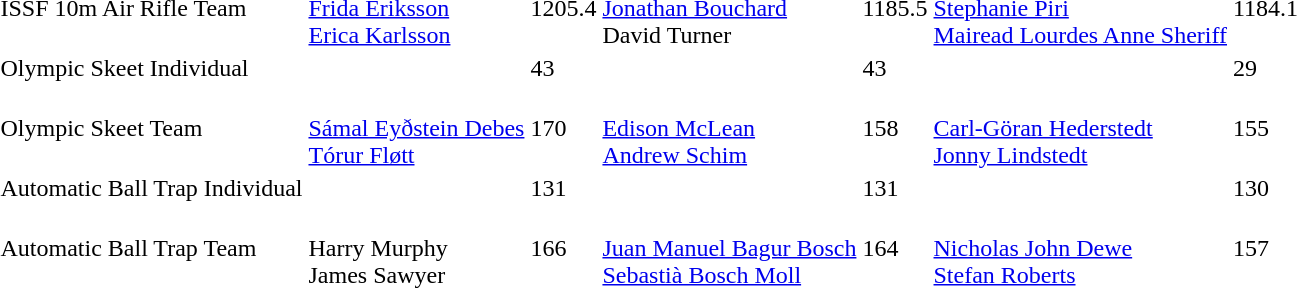<table>
<tr>
<td>ISSF 10m Air Rifle Team</td>
<td><br><a href='#'>Frida Eriksson</a><br><a href='#'>Erica Karlsson</a></td>
<td>1205.4</td>
<td><br><a href='#'>Jonathan Bouchard</a><br>David Turner</td>
<td>1185.5</td>
<td><br><a href='#'>Stephanie Piri</a><br><a href='#'>Mairead Lourdes Anne Sheriff</a></td>
<td>1184.1</td>
</tr>
<tr>
<td>Olympic Skeet Individual</td>
<td></td>
<td>43</td>
<td></td>
<td>43</td>
<td></td>
<td>29</td>
</tr>
<tr>
<td>Olympic Skeet Team</td>
<td><br><a href='#'>Sámal Eyðstein Debes</a><br><a href='#'>Tórur Fløtt</a></td>
<td>170</td>
<td><br><a href='#'>Edison McLean</a><br><a href='#'>Andrew Schim</a></td>
<td>158</td>
<td><br><a href='#'>Carl-Göran Hederstedt</a><br><a href='#'>Jonny Lindstedt</a></td>
<td>155</td>
</tr>
<tr>
<td>Automatic Ball Trap Individual</td>
<td></td>
<td>131</td>
<td></td>
<td>131</td>
<td></td>
<td>130</td>
</tr>
<tr>
<td>Automatic Ball Trap Team</td>
<td><br>Harry Murphy<br>James Sawyer</td>
<td>166</td>
<td><br><a href='#'>Juan Manuel Bagur Bosch</a><br><a href='#'>Sebastià Bosch Moll</a></td>
<td>164</td>
<td><br><a href='#'>Nicholas John Dewe</a><br><a href='#'>Stefan Roberts</a></td>
<td>157</td>
</tr>
</table>
